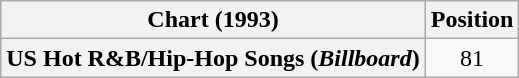<table class="wikitable plainrowheaders" style="text-align:center">
<tr>
<th scope="col">Chart (1993)</th>
<th scope="col">Position</th>
</tr>
<tr>
<th scope="row">US Hot R&B/Hip-Hop Songs (<em>Billboard</em>)</th>
<td>81</td>
</tr>
</table>
